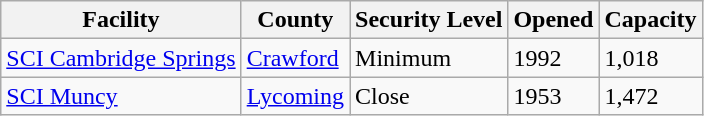<table class="wikitable sortable">
<tr>
<th>Facility</th>
<th>County</th>
<th>Security Level</th>
<th>Opened</th>
<th>Capacity</th>
</tr>
<tr>
<td><a href='#'>SCI Cambridge Springs</a></td>
<td><a href='#'>Crawford</a></td>
<td>Minimum</td>
<td>1992</td>
<td>1,018</td>
</tr>
<tr>
<td><a href='#'>SCI Muncy</a></td>
<td><a href='#'>Lycoming</a></td>
<td>Close</td>
<td>1953</td>
<td>1,472</td>
</tr>
</table>
